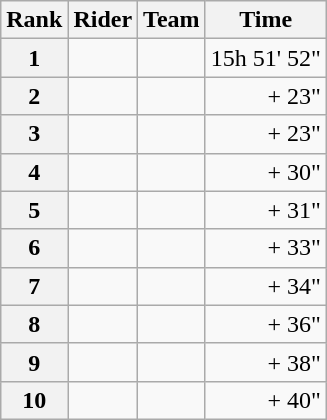<table class="wikitable" margin-bottom:0;">
<tr>
<th scope="col">Rank</th>
<th scope="col">Rider</th>
<th scope="col">Team</th>
<th scope="col">Time</th>
</tr>
<tr>
<th scope="row">1</th>
<td> </td>
<td></td>
<td align="right">15h 51' 52"</td>
</tr>
<tr>
<th scope="row">2</th>
<td></td>
<td></td>
<td align="right">+ 23"</td>
</tr>
<tr>
<th scope="row">3</th>
<td></td>
<td></td>
<td align="right">+ 23"</td>
</tr>
<tr>
<th scope="row">4</th>
<td></td>
<td></td>
<td align="right">+ 30"</td>
</tr>
<tr>
<th scope="row">5</th>
<td></td>
<td></td>
<td align="right">+ 31"</td>
</tr>
<tr>
<th scope="row">6</th>
<td></td>
<td></td>
<td align="right">+ 33"</td>
</tr>
<tr>
<th scope="row">7</th>
<td></td>
<td></td>
<td align="right">+ 34"</td>
</tr>
<tr>
<th scope="row">8</th>
<td></td>
<td></td>
<td align="right">+ 36"</td>
</tr>
<tr>
<th scope="row">9</th>
<td></td>
<td></td>
<td align="right">+ 38"</td>
</tr>
<tr>
<th scope="row">10</th>
<td></td>
<td></td>
<td align="right">+ 40"</td>
</tr>
</table>
